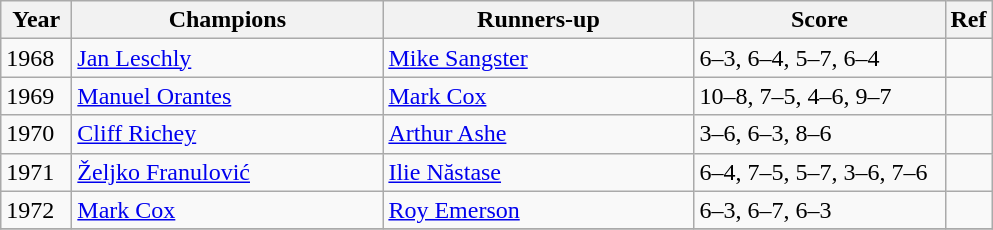<table class="wikitable">
<tr>
<th style="width:40px">Year</th>
<th style="width:200px">Champions</th>
<th style="width:200px">Runners-up</th>
<th style="width:160px" class="unsortable">Score</th>
<th style="width:20px">Ref</th>
</tr>
<tr>
<td>1968</td>
<td> <a href='#'>Jan Leschly</a></td>
<td> <a href='#'>Mike Sangster</a></td>
<td>6–3, 6–4, 5–7, 6–4</td>
<td></td>
</tr>
<tr>
<td>1969</td>
<td> <a href='#'>Manuel Orantes</a></td>
<td> <a href='#'>Mark Cox</a></td>
<td>10–8, 7–5, 4–6, 9–7</td>
<td></td>
</tr>
<tr>
<td>1970</td>
<td> <a href='#'>Cliff Richey</a></td>
<td> <a href='#'>Arthur Ashe</a></td>
<td>3–6, 6–3, 8–6</td>
<td></td>
</tr>
<tr>
<td>1971</td>
<td> <a href='#'>Željko Franulović</a></td>
<td> <a href='#'>Ilie Năstase</a></td>
<td>6–4, 7–5, 5–7, 3–6, 7–6</td>
<td></td>
</tr>
<tr>
<td>1972</td>
<td> <a href='#'>Mark Cox</a></td>
<td> <a href='#'>Roy Emerson</a></td>
<td>6–3, 6–7, 6–3</td>
<td></td>
</tr>
<tr>
</tr>
</table>
